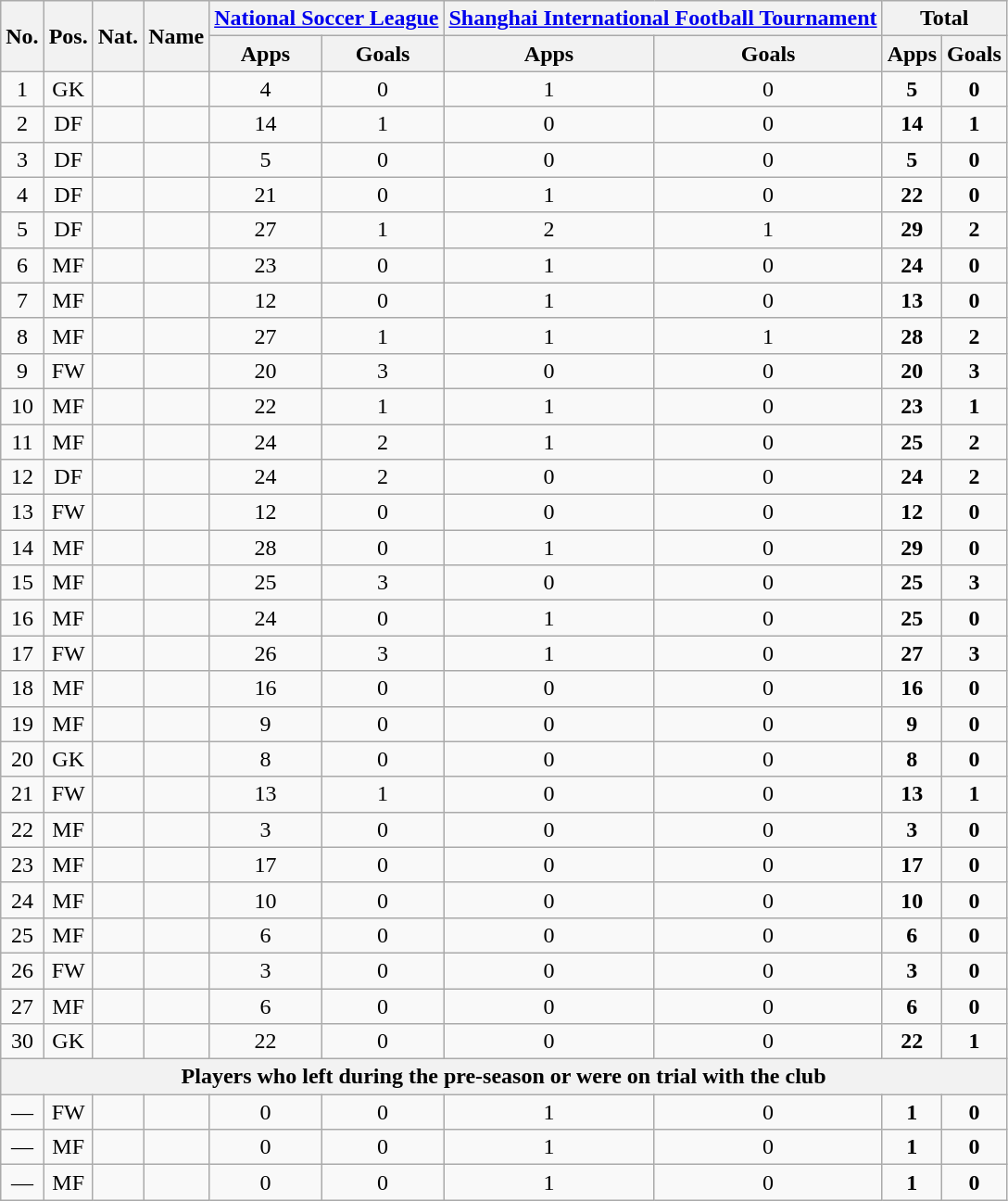<table class="wikitable sortable" style="text-align:center">
<tr>
<th rowspan="2">No.</th>
<th rowspan="2">Pos.</th>
<th rowspan="2">Nat.</th>
<th rowspan="2">Name</th>
<th colspan="2"><a href='#'>National Soccer League</a></th>
<th colspan="2"><a href='#'>Shanghai International Football Tournament</a></th>
<th colspan="2">Total</th>
</tr>
<tr>
<th>Apps</th>
<th>Goals</th>
<th>Apps</th>
<th>Goals</th>
<th>Apps</th>
<th>Goals</th>
</tr>
<tr>
<td>1</td>
<td>GK</td>
<td></td>
<td align=left></td>
<td>4</td>
<td>0</td>
<td>1</td>
<td>0</td>
<td><strong>5</strong></td>
<td><strong>0</strong></td>
</tr>
<tr>
<td>2</td>
<td>DF</td>
<td></td>
<td align=left></td>
<td>14</td>
<td>1</td>
<td>0</td>
<td>0</td>
<td><strong>14</strong></td>
<td><strong>1</strong></td>
</tr>
<tr>
<td>3</td>
<td>DF</td>
<td></td>
<td align=left></td>
<td>5</td>
<td>0</td>
<td>0</td>
<td>0</td>
<td><strong>5</strong></td>
<td><strong>0</strong></td>
</tr>
<tr>
<td>4</td>
<td>DF</td>
<td></td>
<td align=left></td>
<td>21</td>
<td>0</td>
<td>1</td>
<td>0</td>
<td><strong>22</strong></td>
<td><strong>0</strong></td>
</tr>
<tr>
<td>5</td>
<td>DF</td>
<td></td>
<td align=left></td>
<td>27</td>
<td>1</td>
<td>2</td>
<td>1</td>
<td><strong>29</strong></td>
<td><strong>2</strong></td>
</tr>
<tr>
<td>6</td>
<td>MF</td>
<td></td>
<td align=left></td>
<td>23</td>
<td>0</td>
<td>1</td>
<td>0</td>
<td><strong>24</strong></td>
<td><strong>0</strong></td>
</tr>
<tr>
<td>7</td>
<td>MF</td>
<td></td>
<td align=left></td>
<td>12</td>
<td>0</td>
<td>1</td>
<td>0</td>
<td><strong>13</strong></td>
<td><strong>0</strong></td>
</tr>
<tr>
<td>8</td>
<td>MF</td>
<td></td>
<td align=left></td>
<td>27</td>
<td>1</td>
<td>1</td>
<td>1</td>
<td><strong>28</strong></td>
<td><strong>2</strong></td>
</tr>
<tr>
<td>9</td>
<td>FW</td>
<td></td>
<td align=left></td>
<td>20</td>
<td>3</td>
<td>0</td>
<td>0</td>
<td><strong>20</strong></td>
<td><strong>3</strong></td>
</tr>
<tr>
<td>10</td>
<td>MF</td>
<td></td>
<td align=left></td>
<td>22</td>
<td>1</td>
<td>1</td>
<td>0</td>
<td><strong>23</strong></td>
<td><strong>1</strong></td>
</tr>
<tr>
<td>11</td>
<td>MF</td>
<td></td>
<td align=left></td>
<td>24</td>
<td>2</td>
<td>1</td>
<td>0</td>
<td><strong>25</strong></td>
<td><strong>2</strong></td>
</tr>
<tr>
<td>12</td>
<td>DF</td>
<td></td>
<td align=left></td>
<td>24</td>
<td>2</td>
<td>0</td>
<td>0</td>
<td><strong>24</strong></td>
<td><strong>2</strong></td>
</tr>
<tr>
<td>13</td>
<td>FW</td>
<td></td>
<td align=left></td>
<td>12</td>
<td>0</td>
<td>0</td>
<td>0</td>
<td><strong>12</strong></td>
<td><strong>0</strong></td>
</tr>
<tr>
<td>14</td>
<td>MF</td>
<td></td>
<td align=left></td>
<td>28</td>
<td>0</td>
<td>1</td>
<td>0</td>
<td><strong>29</strong></td>
<td><strong>0</strong></td>
</tr>
<tr>
<td>15</td>
<td>MF</td>
<td></td>
<td align=left></td>
<td>25</td>
<td>3</td>
<td>0</td>
<td>0</td>
<td><strong>25</strong></td>
<td><strong>3</strong></td>
</tr>
<tr>
<td>16</td>
<td>MF</td>
<td></td>
<td align=left></td>
<td>24</td>
<td>0</td>
<td>1</td>
<td>0</td>
<td><strong>25</strong></td>
<td><strong>0</strong></td>
</tr>
<tr>
<td>17</td>
<td>FW</td>
<td></td>
<td align=left></td>
<td>26</td>
<td>3</td>
<td>1</td>
<td>0</td>
<td><strong>27</strong></td>
<td><strong>3</strong></td>
</tr>
<tr>
<td>18</td>
<td>MF</td>
<td></td>
<td align=left></td>
<td>16</td>
<td>0</td>
<td>0</td>
<td>0</td>
<td><strong>16</strong></td>
<td><strong>0</strong></td>
</tr>
<tr>
<td>19</td>
<td>MF</td>
<td></td>
<td align=left></td>
<td>9</td>
<td>0</td>
<td>0</td>
<td>0</td>
<td><strong>9</strong></td>
<td><strong>0</strong></td>
</tr>
<tr>
<td>20</td>
<td>GK</td>
<td></td>
<td align=left></td>
<td>8</td>
<td>0</td>
<td>0</td>
<td>0</td>
<td><strong>8</strong></td>
<td><strong>0</strong></td>
</tr>
<tr>
<td>21</td>
<td>FW</td>
<td></td>
<td align=left></td>
<td>13</td>
<td>1</td>
<td>0</td>
<td>0</td>
<td><strong>13</strong></td>
<td><strong>1</strong></td>
</tr>
<tr>
<td>22</td>
<td>MF</td>
<td></td>
<td align=left></td>
<td>3</td>
<td>0</td>
<td>0</td>
<td>0</td>
<td><strong>3</strong></td>
<td><strong>0</strong></td>
</tr>
<tr>
<td>23</td>
<td>MF</td>
<td></td>
<td align=left></td>
<td>17</td>
<td>0</td>
<td>0</td>
<td>0</td>
<td><strong>17</strong></td>
<td><strong>0</strong></td>
</tr>
<tr>
<td>24</td>
<td>MF</td>
<td></td>
<td align=left></td>
<td>10</td>
<td>0</td>
<td>0</td>
<td>0</td>
<td><strong>10</strong></td>
<td><strong>0</strong></td>
</tr>
<tr>
<td>25</td>
<td>MF</td>
<td></td>
<td align=left></td>
<td>6</td>
<td>0</td>
<td>0</td>
<td>0</td>
<td><strong>6</strong></td>
<td><strong>0</strong></td>
</tr>
<tr>
<td>26</td>
<td>FW</td>
<td></td>
<td align=left></td>
<td>3</td>
<td>0</td>
<td>0</td>
<td>0</td>
<td><strong>3</strong></td>
<td><strong>0</strong></td>
</tr>
<tr>
<td>27</td>
<td>MF</td>
<td></td>
<td align=left></td>
<td>6</td>
<td>0</td>
<td>0</td>
<td>0</td>
<td><strong>6</strong></td>
<td><strong>0</strong></td>
</tr>
<tr>
<td>30</td>
<td>GK</td>
<td></td>
<td align=left></td>
<td>22</td>
<td>0</td>
<td>0</td>
<td>0</td>
<td><strong>22</strong></td>
<td><strong>1</strong></td>
</tr>
<tr>
<th colspan="17">Players who left during the pre-season or were on trial with the club</th>
</tr>
<tr>
<td>—</td>
<td>FW</td>
<td></td>
<td align=left></td>
<td>0</td>
<td>0</td>
<td>1</td>
<td>0</td>
<td><strong>1</strong></td>
<td><strong>0</strong></td>
</tr>
<tr>
<td>—</td>
<td>MF</td>
<td></td>
<td align=left></td>
<td>0</td>
<td>0</td>
<td>1</td>
<td>0</td>
<td><strong>1</strong></td>
<td><strong>0</strong></td>
</tr>
<tr>
<td>—</td>
<td>MF</td>
<td></td>
<td align=left></td>
<td>0</td>
<td>0</td>
<td>1</td>
<td>0</td>
<td><strong>1</strong></td>
<td><strong>0</strong></td>
</tr>
</table>
